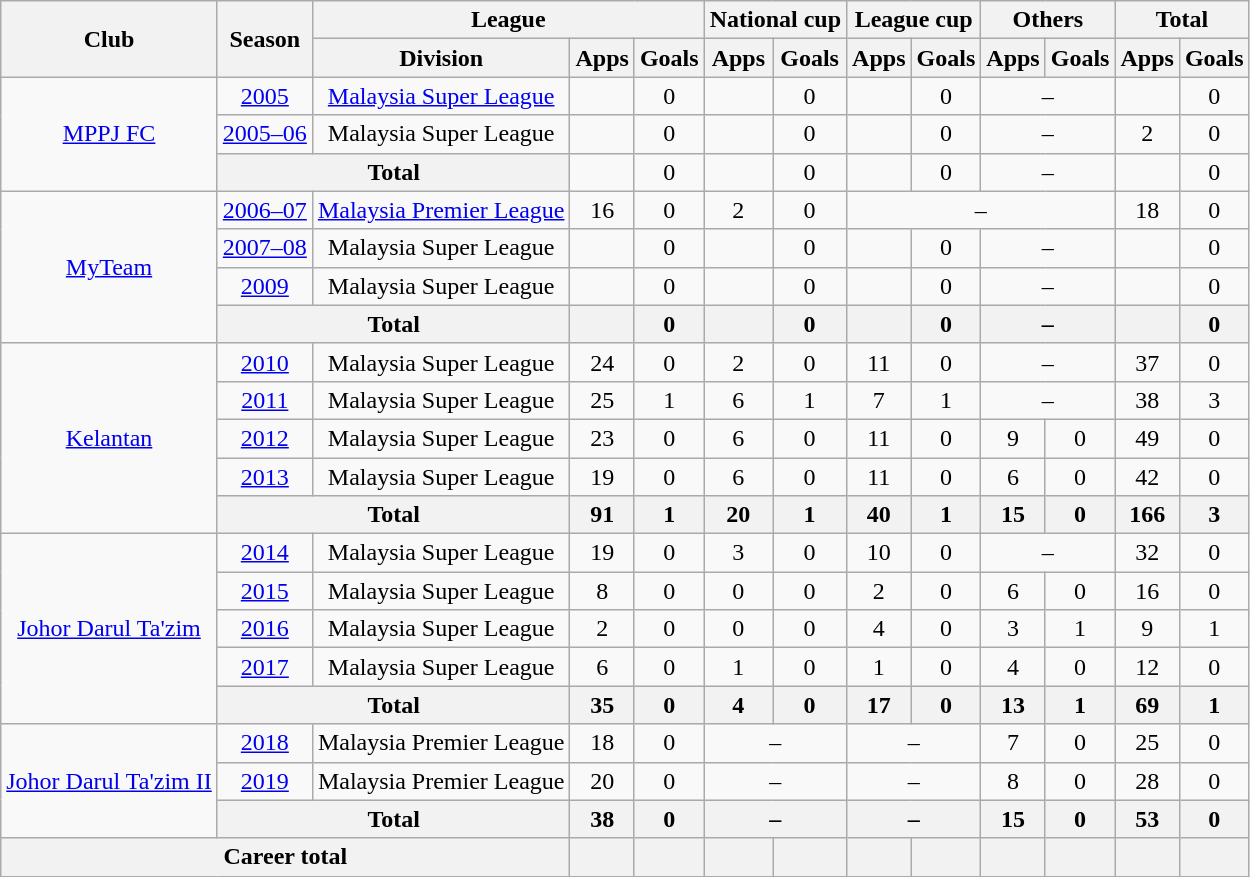<table class=wikitable style="text-align:center">
<tr>
<th rowspan="2">Club</th>
<th rowspan="2">Season</th>
<th colspan="3">League</th>
<th colspan="2">National cup</th>
<th colspan="2">League cup</th>
<th colspan="2">Others</th>
<th colspan="2">Total</th>
</tr>
<tr>
<th>Division</th>
<th>Apps</th>
<th>Goals</th>
<th>Apps</th>
<th>Goals</th>
<th>Apps</th>
<th>Goals</th>
<th>Apps</th>
<th>Goals</th>
<th>Apps</th>
<th>Goals</th>
</tr>
<tr>
<td rowspan="3"><a href='#'>MPPJ FC</a></td>
<td><a href='#'>2005</a></td>
<td><a href='#'>Malaysia Super League</a></td>
<td></td>
<td>0</td>
<td></td>
<td>0</td>
<td></td>
<td>0</td>
<td colspan="2">–</td>
<td></td>
<td>0</td>
</tr>
<tr>
<td><a href='#'>2005–06</a></td>
<td>Malaysia Super League</td>
<td></td>
<td>0</td>
<td></td>
<td>0</td>
<td></td>
<td>0</td>
<td colspan="2">–</td>
<td>2</td>
<td>0</td>
</tr>
<tr>
<th colspan="2">Total</th>
<td></td>
<td>0</td>
<td></td>
<td>0</td>
<td></td>
<td>0</td>
<td colspan="2">–</td>
<td></td>
<td>0</td>
</tr>
<tr>
<td rowspan="4"><a href='#'>MyTeam</a></td>
<td><a href='#'>2006–07</a></td>
<td><a href='#'>Malaysia Premier League</a></td>
<td>16</td>
<td>0</td>
<td>2</td>
<td>0</td>
<td colspan=4>–</td>
<td>18</td>
<td>0</td>
</tr>
<tr>
<td><a href='#'>2007–08</a></td>
<td>Malaysia Super League</td>
<td></td>
<td>0</td>
<td></td>
<td>0</td>
<td></td>
<td>0</td>
<td colspan="2">–</td>
<td></td>
<td>0</td>
</tr>
<tr>
<td><a href='#'>2009</a></td>
<td>Malaysia Super League</td>
<td></td>
<td>0</td>
<td></td>
<td>0</td>
<td></td>
<td>0</td>
<td colspan="2">–</td>
<td></td>
<td>0</td>
</tr>
<tr>
<th colspan="2">Total</th>
<th></th>
<th>0</th>
<th></th>
<th>0</th>
<th></th>
<th>0</th>
<th colspan="2">–</th>
<th></th>
<th>0</th>
</tr>
<tr>
<td rowspan="5"><a href='#'>Kelantan</a></td>
<td><a href='#'>2010</a></td>
<td>Malaysia Super League</td>
<td>24</td>
<td>0</td>
<td>2</td>
<td>0</td>
<td>11</td>
<td>0</td>
<td colspan="2">–</td>
<td>37</td>
<td>0</td>
</tr>
<tr>
<td><a href='#'>2011</a></td>
<td>Malaysia Super League</td>
<td>25</td>
<td>1</td>
<td>6</td>
<td>1</td>
<td>7</td>
<td>1</td>
<td colspan="2">–</td>
<td>38</td>
<td>3</td>
</tr>
<tr>
<td><a href='#'>2012</a></td>
<td>Malaysia Super League</td>
<td>23</td>
<td>0</td>
<td>6</td>
<td>0</td>
<td>11</td>
<td>0</td>
<td>9</td>
<td>0</td>
<td>49</td>
<td>0</td>
</tr>
<tr>
<td><a href='#'>2013</a></td>
<td>Malaysia Super League</td>
<td>19</td>
<td>0</td>
<td>6</td>
<td>0</td>
<td>11</td>
<td>0</td>
<td>6</td>
<td>0</td>
<td>42</td>
<td>0</td>
</tr>
<tr>
<th colspan="2">Total</th>
<th>91</th>
<th>1</th>
<th>20</th>
<th>1</th>
<th>40</th>
<th>1</th>
<th>15</th>
<th>0</th>
<th>166</th>
<th>3</th>
</tr>
<tr>
<td rowspan="5"><a href='#'>Johor Darul Ta'zim</a></td>
<td><a href='#'>2014</a></td>
<td>Malaysia Super League</td>
<td>19</td>
<td>0</td>
<td>3</td>
<td>0</td>
<td>10</td>
<td>0</td>
<td colspan="2">–</td>
<td>32</td>
<td>0</td>
</tr>
<tr>
<td><a href='#'>2015</a></td>
<td>Malaysia Super League</td>
<td>8</td>
<td>0</td>
<td>0</td>
<td>0</td>
<td>2</td>
<td>0</td>
<td>6</td>
<td>0</td>
<td>16</td>
<td>0</td>
</tr>
<tr>
<td><a href='#'>2016</a></td>
<td>Malaysia Super League</td>
<td>2</td>
<td>0</td>
<td>0</td>
<td>0</td>
<td>4</td>
<td>0</td>
<td>3</td>
<td>1</td>
<td>9</td>
<td>1</td>
</tr>
<tr>
<td><a href='#'>2017</a></td>
<td>Malaysia Super League</td>
<td>6</td>
<td>0</td>
<td>1</td>
<td>0</td>
<td>1</td>
<td>0</td>
<td>4</td>
<td>0</td>
<td>12</td>
<td>0</td>
</tr>
<tr>
<th colspan="2">Total</th>
<th>35</th>
<th>0</th>
<th>4</th>
<th>0</th>
<th>17</th>
<th>0</th>
<th>13</th>
<th>1</th>
<th>69</th>
<th>1</th>
</tr>
<tr>
<td rowspan="3"><a href='#'>Johor Darul Ta'zim II</a></td>
<td><a href='#'>2018</a></td>
<td>Malaysia Premier League</td>
<td>18</td>
<td>0</td>
<td colspan="2">–</td>
<td colspan="2">–</td>
<td>7</td>
<td>0</td>
<td>25</td>
<td>0</td>
</tr>
<tr>
<td><a href='#'>2019</a></td>
<td>Malaysia Premier League</td>
<td>20</td>
<td>0</td>
<td colspan="2">–</td>
<td colspan="2">–</td>
<td>8</td>
<td>0</td>
<td>28</td>
<td>0</td>
</tr>
<tr>
<th colspan="2">Total</th>
<th>38</th>
<th>0</th>
<th colspan="2">–</th>
<th colspan="2">–</th>
<th>15</th>
<th>0</th>
<th>53</th>
<th>0</th>
</tr>
<tr>
<th colspan="3">Career total</th>
<th></th>
<th></th>
<th></th>
<th></th>
<th></th>
<th></th>
<th></th>
<th></th>
<th></th>
<th></th>
</tr>
</table>
